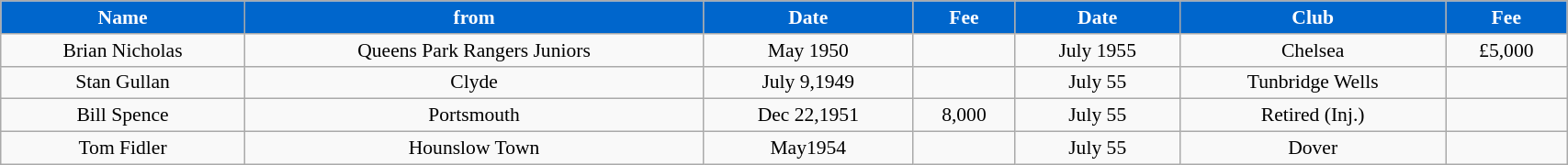<table class="wikitable" style="text-align:center; font-size:90%; width:90%;">
<tr>
<th style="background:#0066CC; color:#FFFFFF; text-align:center;"><strong>Name</strong></th>
<th style="background:#0066CC; color:#FFFFFF; text-align:center;">from</th>
<th style="background:#0066CC; color:#FFFFFF; text-align:center;">Date</th>
<th style="background:#0066CC; color:#FFFFFF; text-align:center;">Fee</th>
<th style="background:#0066CC; color:#FFFFFF; text-align:center;"><strong>Date</strong></th>
<th style="background:#0066CC; color:#FFFFFF; text-align:center;">Club</th>
<th style="background:#0066CC; color:#FFFFFF; text-align:center;">Fee</th>
</tr>
<tr>
<td>Brian Nicholas</td>
<td>Queens Park Rangers Juniors</td>
<td>May 1950</td>
<td></td>
<td>July 1955</td>
<td>Chelsea</td>
<td>£5,000</td>
</tr>
<tr>
<td>Stan Gullan</td>
<td>Clyde</td>
<td>July 9,1949</td>
<td></td>
<td>July 55</td>
<td>Tunbridge Wells</td>
<td></td>
</tr>
<tr>
<td>Bill Spence</td>
<td>Portsmouth</td>
<td>Dec 22,1951</td>
<td>8,000</td>
<td>July 55</td>
<td>Retired (Inj.)</td>
<td></td>
</tr>
<tr>
<td>Tom Fidler</td>
<td>Hounslow Town</td>
<td>May1954</td>
<td></td>
<td>July 55</td>
<td>Dover</td>
<td></td>
</tr>
</table>
